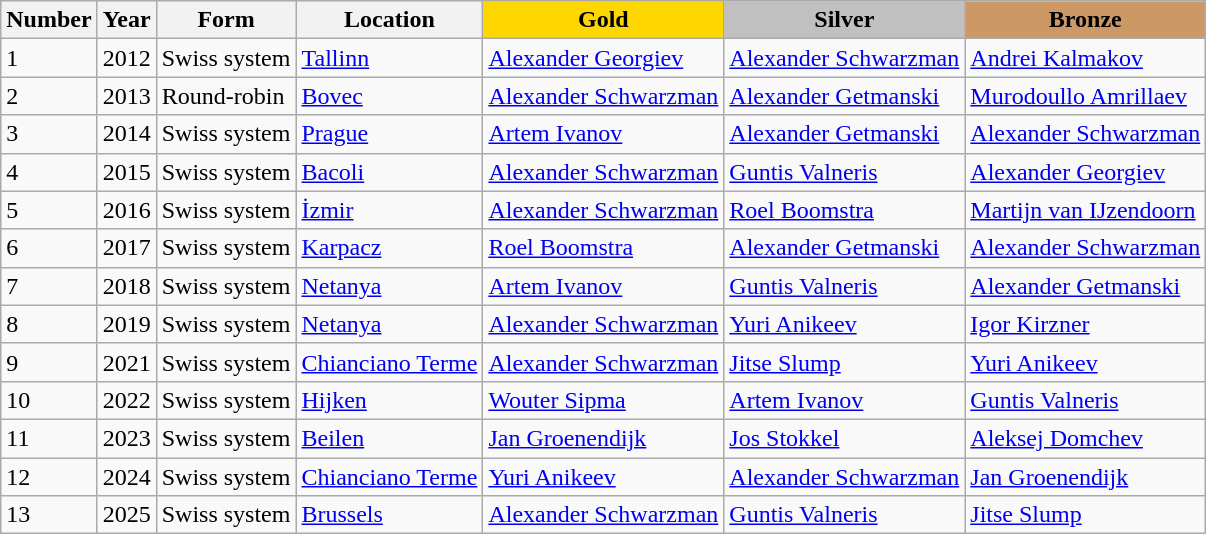<table class="wikitable">
<tr>
<th>Number</th>
<th>Year</th>
<th>Form</th>
<th>Location</th>
<th style="background-color:gold;">Gold</th>
<th style="background-color:silver;">Silver</th>
<th style="background-color:#cc9966;">Bronze</th>
</tr>
<tr>
<td>1</td>
<td>2012</td>
<td>Swiss system</td>
<td> <a href='#'>Tallinn</a></td>
<td> <a href='#'>Alexander Georgiev</a></td>
<td> <a href='#'>Alexander Schwarzman</a></td>
<td> <a href='#'>Andrei Kalmakov</a></td>
</tr>
<tr>
<td>2</td>
<td>2013</td>
<td>Round-robin</td>
<td> <a href='#'>Bovec</a></td>
<td> <a href='#'>Alexander Schwarzman</a></td>
<td> <a href='#'>Alexander Getmanski</a></td>
<td> <a href='#'>Murodoullo Amrillaev</a></td>
</tr>
<tr>
<td>3</td>
<td>2014</td>
<td>Swiss system</td>
<td> <a href='#'>Prague</a></td>
<td> <a href='#'>Artem Ivanov</a></td>
<td> <a href='#'>Alexander Getmanski</a></td>
<td> <a href='#'>Alexander Schwarzman</a></td>
</tr>
<tr>
<td>4</td>
<td>2015</td>
<td>Swiss system</td>
<td> <a href='#'>Bacoli</a></td>
<td> <a href='#'>Alexander Schwarzman</a></td>
<td> <a href='#'>Guntis Valneris</a></td>
<td> <a href='#'>Alexander Georgiev</a></td>
</tr>
<tr>
<td>5</td>
<td>2016</td>
<td>Swiss system</td>
<td> <a href='#'>İzmir</a></td>
<td> <a href='#'>Alexander Schwarzman</a></td>
<td> <a href='#'>Roel Boomstra</a></td>
<td> <a href='#'>Martijn van IJzendoorn</a></td>
</tr>
<tr>
<td>6</td>
<td>2017</td>
<td>Swiss system</td>
<td> <a href='#'>Karpacz</a></td>
<td> <a href='#'>Roel Boomstra</a></td>
<td> <a href='#'>Alexander Getmanski</a></td>
<td> <a href='#'>Alexander Schwarzman</a></td>
</tr>
<tr>
<td>7</td>
<td>2018</td>
<td>Swiss system</td>
<td> <a href='#'>Netanya</a></td>
<td> <a href='#'>Artem Ivanov</a></td>
<td> <a href='#'>Guntis Valneris</a></td>
<td> <a href='#'>Alexander Getmanski</a></td>
</tr>
<tr>
<td>8</td>
<td>2019</td>
<td>Swiss system</td>
<td> <a href='#'>Netanya</a></td>
<td> <a href='#'>Alexander Schwarzman</a></td>
<td> <a href='#'>Yuri Anikeev</a></td>
<td> <a href='#'>Igor Kirzner</a></td>
</tr>
<tr>
<td>9</td>
<td>2021</td>
<td>Swiss system</td>
<td> <a href='#'>Chianciano Terme</a></td>
<td> <a href='#'>Alexander Schwarzman</a></td>
<td> <a href='#'>Jitse Slump</a></td>
<td> <a href='#'>Yuri Anikeev</a></td>
</tr>
<tr>
<td>10</td>
<td>2022</td>
<td>Swiss system</td>
<td> <a href='#'>Hijken</a></td>
<td> <a href='#'>Wouter Sipma</a></td>
<td> <a href='#'>Artem Ivanov</a></td>
<td> <a href='#'>Guntis Valneris</a></td>
</tr>
<tr>
<td>11</td>
<td>2023</td>
<td>Swiss system</td>
<td> <a href='#'>Beilen</a></td>
<td> <a href='#'>Jan Groenendijk</a></td>
<td> <a href='#'>Jos Stokkel</a></td>
<td> <a href='#'>Aleksej Domchev</a></td>
</tr>
<tr>
<td>12</td>
<td>2024</td>
<td>Swiss system</td>
<td> <a href='#'>Chianciano Terme</a></td>
<td> <a href='#'>Yuri Anikeev</a></td>
<td> <a href='#'>Alexander Schwarzman</a></td>
<td> <a href='#'>Jan Groenendijk</a></td>
</tr>
<tr>
<td>13</td>
<td>2025</td>
<td>Swiss system</td>
<td> <a href='#'>Brussels</a></td>
<td> <a href='#'>Alexander Schwarzman</a></td>
<td> <a href='#'>Guntis Valneris</a></td>
<td> <a href='#'>Jitse Slump</a></td>
</tr>
</table>
